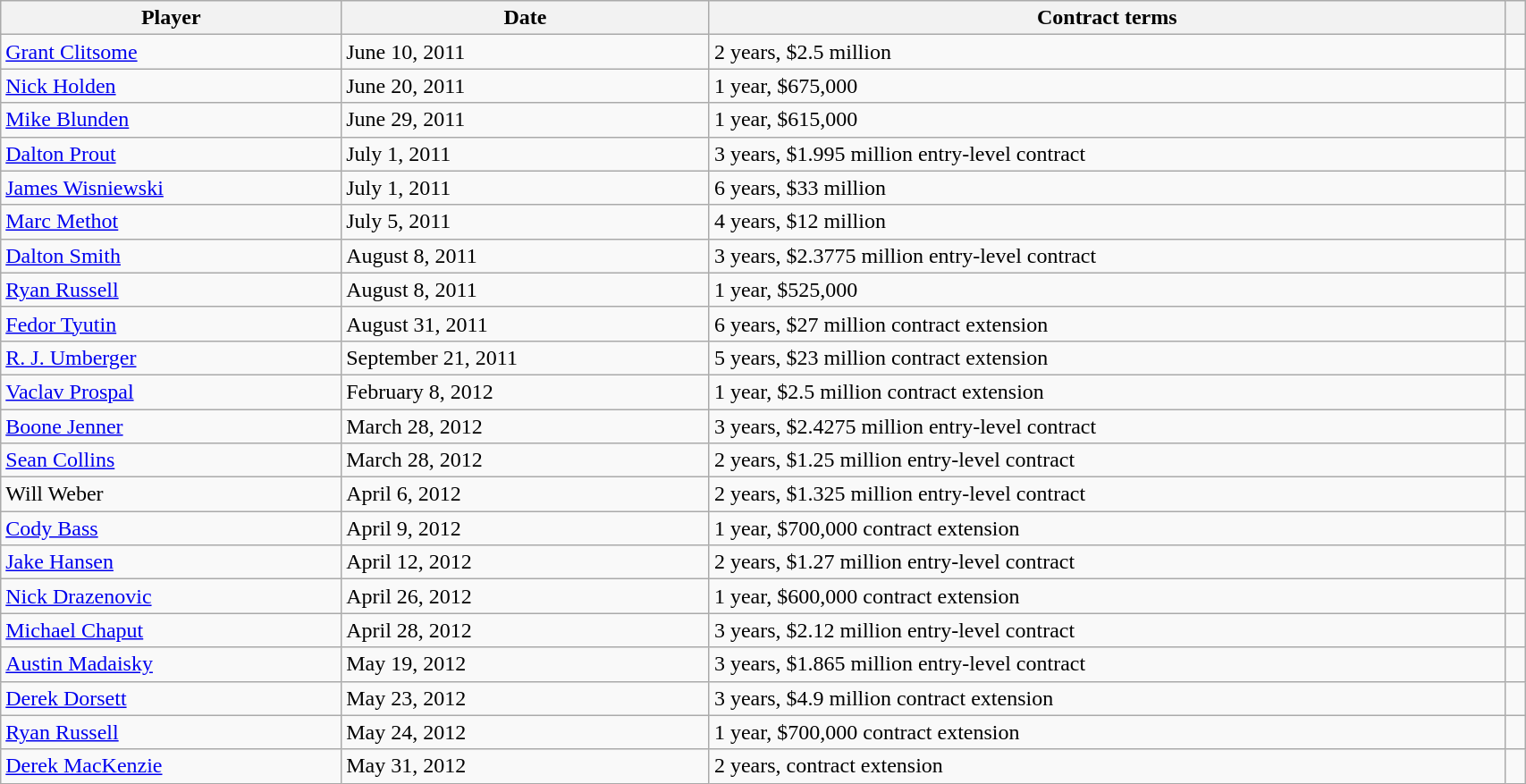<table class="wikitable" style="width:90%;">
<tr>
<th>Player</th>
<th>Date</th>
<th>Contract terms</th>
<th></th>
</tr>
<tr>
<td><a href='#'>Grant Clitsome</a></td>
<td>June 10, 2011</td>
<td>2 years, $2.5 million</td>
<td></td>
</tr>
<tr>
<td><a href='#'>Nick Holden</a></td>
<td>June 20, 2011</td>
<td>1 year, $675,000</td>
<td></td>
</tr>
<tr>
<td><a href='#'>Mike Blunden</a></td>
<td>June 29, 2011</td>
<td>1 year, $615,000</td>
<td></td>
</tr>
<tr>
<td><a href='#'>Dalton Prout</a></td>
<td>July 1, 2011</td>
<td>3 years, $1.995 million entry-level contract</td>
<td></td>
</tr>
<tr>
<td><a href='#'>James Wisniewski</a></td>
<td>July 1, 2011</td>
<td>6 years, $33 million</td>
<td></td>
</tr>
<tr>
<td><a href='#'>Marc Methot</a></td>
<td>July 5, 2011</td>
<td>4 years, $12 million</td>
<td></td>
</tr>
<tr>
<td><a href='#'>Dalton Smith</a></td>
<td>August 8, 2011</td>
<td>3 years, $2.3775 million entry-level contract</td>
<td></td>
</tr>
<tr>
<td><a href='#'>Ryan Russell</a></td>
<td>August 8, 2011</td>
<td>1 year, $525,000</td>
<td></td>
</tr>
<tr>
<td><a href='#'>Fedor Tyutin</a></td>
<td>August 31, 2011</td>
<td>6 years, $27 million contract extension</td>
<td></td>
</tr>
<tr>
<td><a href='#'>R. J. Umberger</a></td>
<td>September 21, 2011</td>
<td>5 years, $23 million contract extension</td>
<td></td>
</tr>
<tr>
<td><a href='#'>Vaclav Prospal</a></td>
<td>February 8, 2012</td>
<td>1 year, $2.5 million contract extension</td>
<td></td>
</tr>
<tr>
<td><a href='#'>Boone Jenner</a></td>
<td>March 28, 2012</td>
<td>3 years, $2.4275 million entry-level contract</td>
<td></td>
</tr>
<tr>
<td><a href='#'>Sean Collins</a></td>
<td>March 28, 2012</td>
<td>2 years, $1.25 million entry-level contract</td>
<td></td>
</tr>
<tr>
<td>Will Weber</td>
<td>April 6, 2012</td>
<td>2 years, $1.325 million entry-level contract</td>
<td></td>
</tr>
<tr>
<td><a href='#'>Cody Bass</a></td>
<td>April 9, 2012</td>
<td>1 year, $700,000 contract extension</td>
<td></td>
</tr>
<tr>
<td><a href='#'>Jake Hansen</a></td>
<td>April 12, 2012</td>
<td>2 years, $1.27 million entry-level contract</td>
<td></td>
</tr>
<tr>
<td><a href='#'>Nick Drazenovic</a></td>
<td>April 26, 2012</td>
<td>1 year, $600,000 contract extension</td>
<td></td>
</tr>
<tr>
<td><a href='#'>Michael Chaput</a></td>
<td>April 28, 2012</td>
<td>3 years, $2.12 million entry-level contract</td>
<td></td>
</tr>
<tr>
<td><a href='#'>Austin Madaisky</a></td>
<td>May 19, 2012</td>
<td>3 years, $1.865 million entry-level contract</td>
<td></td>
</tr>
<tr>
<td><a href='#'>Derek Dorsett</a></td>
<td>May 23, 2012</td>
<td>3 years, $4.9 million contract extension</td>
<td></td>
</tr>
<tr>
<td><a href='#'>Ryan Russell</a></td>
<td>May 24, 2012</td>
<td>1 year, $700,000 contract extension</td>
<td></td>
</tr>
<tr>
<td><a href='#'>Derek MacKenzie</a></td>
<td>May 31, 2012</td>
<td>2 years, contract extension</td>
<td></td>
</tr>
</table>
